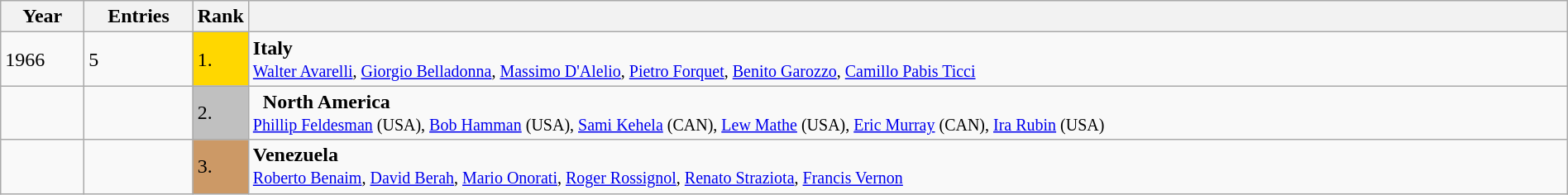<table class="wikitable" style="width:100%;">
<tr>
<th>Year</th>
<th>Entries</th>
<th>Rank</th>
<th></th>
</tr>
<tr>
<td width=60>1966</td>
<td>5</td>
<td style="background:gold; width:30px;">1.</td>
<td> <strong>Italy</strong><br><small><a href='#'>Walter Avarelli</a>, <a href='#'>Giorgio Belladonna</a>, <a href='#'>Massimo D'Alelio</a>, <a href='#'>Pietro Forquet</a>, <a href='#'>Benito Garozzo</a>, <a href='#'>Camillo Pabis Ticci</a></small></td>
</tr>
<tr>
<td></td>
<td></td>
<td style="background:silver;">2.</td>
<td>  <strong>North America</strong><br><small><a href='#'>Phillip Feldesman</a> (USA), <a href='#'>Bob Hamman</a> (USA), <a href='#'>Sami Kehela</a> (CAN), <a href='#'>Lew Mathe</a> (USA), <a href='#'>Eric Murray</a> (CAN), <a href='#'>Ira Rubin</a> (USA)</small></td>
</tr>
<tr>
<td></td>
<td></td>
<td style="background:#c96;">3.</td>
<td> <strong>Venezuela</strong><br><small><a href='#'>Roberto Benaim</a>, <a href='#'>David Berah</a>, <a href='#'>Mario Onorati</a>, <a href='#'>Roger Rossignol</a>, <a href='#'>Renato Straziota</a>, <a href='#'>Francis Vernon</a></small></td>
</tr>
</table>
